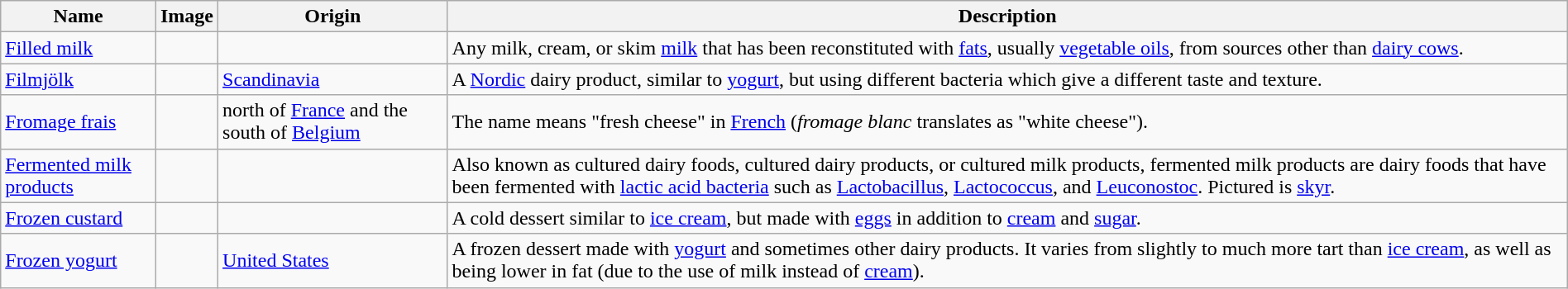<table class="wikitable sortable" style="width:100%;">
<tr>
<th>Name</th>
<th class="unsortable">Image</th>
<th>Origin</th>
<th>Description</th>
</tr>
<tr>
<td><a href='#'>Filled milk</a></td>
<td></td>
<td></td>
<td>Any milk, cream, or skim <a href='#'>milk</a> that has been reconstituted with <a href='#'>fats</a>, usually <a href='#'>vegetable oils</a>, from sources other than <a href='#'>dairy cows</a>.</td>
</tr>
<tr>
<td><a href='#'>Filmjölk</a></td>
<td></td>
<td><a href='#'>Scandinavia</a></td>
<td>A <a href='#'>Nordic</a> dairy product, similar to <a href='#'>yogurt</a>, but using different bacteria which give a different taste and texture.</td>
</tr>
<tr>
<td><a href='#'>Fromage frais</a></td>
<td></td>
<td>north of <a href='#'>France</a> and the south of <a href='#'>Belgium</a></td>
<td>The name means "fresh cheese" in <a href='#'>French</a> (<em>fromage blanc</em> translates as "white cheese").</td>
</tr>
<tr>
<td><a href='#'>Fermented milk products</a></td>
<td></td>
<td></td>
<td>Also known as cultured dairy foods, cultured dairy products, or cultured milk products, fermented milk products are dairy foods that have been fermented with <a href='#'>lactic acid bacteria</a> such as  <a href='#'>Lactobacillus</a>, <a href='#'>Lactococcus</a>, and <a href='#'>Leuconostoc</a>. Pictured is <a href='#'>skyr</a>.</td>
</tr>
<tr>
<td><a href='#'>Frozen custard</a></td>
<td></td>
<td></td>
<td>A cold dessert similar to <a href='#'>ice cream</a>, but made with <a href='#'>eggs</a> in addition to <a href='#'>cream</a> and <a href='#'>sugar</a>.</td>
</tr>
<tr>
<td><a href='#'>Frozen yogurt</a></td>
<td></td>
<td><a href='#'>United States</a></td>
<td>A frozen dessert made with <a href='#'>yogurt</a> and sometimes other dairy products. It varies from slightly to much more tart than <a href='#'>ice cream</a>, as well as being lower in fat (due to the use of milk instead of <a href='#'>cream</a>).</td>
</tr>
</table>
